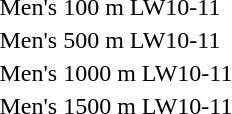<table>
<tr>
<td>Men's 100 m LW10-11<br></td>
<td></td>
<td></td>
<td></td>
</tr>
<tr>
<td>Men's 500 m LW10-11<br></td>
<td></td>
<td></td>
<td></td>
</tr>
<tr>
<td>Men's 1000 m LW10-11<br></td>
<td></td>
<td></td>
<td></td>
</tr>
<tr>
<td>Men's 1500 m LW10-11<br></td>
<td></td>
<td></td>
<td></td>
</tr>
</table>
